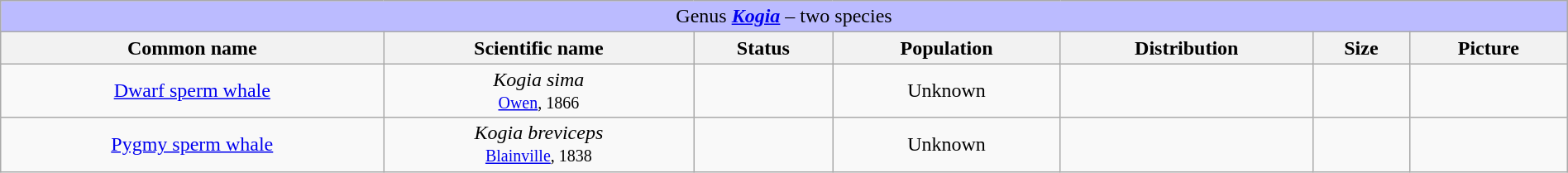<table class="wikitable" style="width:100%;text-align:center">
<tr>
<td colspan="100%" align="center" bgcolor="#BBBBFF">Genus <strong><em><a href='#'>Kogia</a></em></strong> – two species</td>
</tr>
<tr>
<th scope="col">Common name</th>
<th scope="col">Scientific name</th>
<th scope="col">Status</th>
<th scope="col">Population</th>
<th scope="col">Distribution</th>
<th scope="col">Size</th>
<th scope="col">Picture</th>
</tr>
<tr>
<td><a href='#'>Dwarf sperm whale</a></td>
<td><em>Kogia sima</em><br><small><a href='#'>Owen</a>, 1866</small></td>
<td></td>
<td>Unknown</td>
<td></td>
<td><br> </td>
<td></td>
</tr>
<tr>
<td><a href='#'>Pygmy sperm whale</a></td>
<td><em>Kogia breviceps</em><br><small><a href='#'>Blainville</a>, 1838</small></td>
<td></td>
<td>Unknown</td>
<td></td>
<td><br></td>
<td></td>
</tr>
</table>
